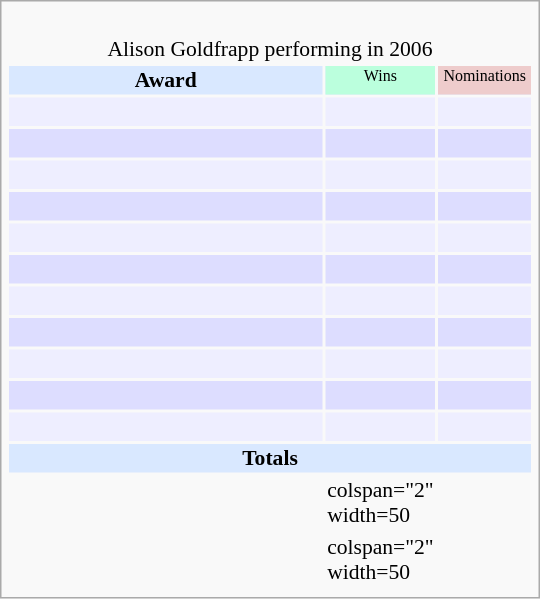<table class="infobox" style="width: 25em; text-align: left; font-size: 90%; vertical-align: middle;">
<tr>
<td colspan="3" style="text-align:center;"><br>Alison Goldfrapp performing in 2006</td>
</tr>
<tr bgcolor=#D9E8FF style="text-align:center;">
<th style="vertical-align: middle;">Award</th>
<td style="background:#BFD; font-size:8pt;" width="60px">Wins</td>
<td style="background:#eecccc; font-size:8pt;" width="60px">Nominations</td>
</tr>
<tr bgcolor=#eeeeff>
<td align="center"><br></td>
<td></td>
<td></td>
</tr>
<tr bgcolor=#ddddff>
<td align="center"><br></td>
<td></td>
<td></td>
</tr>
<tr bgcolor=#eeeeff>
<td align="center"><br></td>
<td></td>
<td></td>
</tr>
<tr bgcolor=#ddddff>
<td align="center"><br></td>
<td></td>
<td></td>
</tr>
<tr bgcolor=#eeeeff>
<td align="center"><br></td>
<td></td>
<td></td>
</tr>
<tr bgcolor=#ddddff>
<td align="center"><br></td>
<td></td>
<td></td>
</tr>
<tr bgcolor=#eeeeff>
<td align="center"><br></td>
<td></td>
<td></td>
</tr>
<tr bgcolor=#ddddff>
<td align="center"><br></td>
<td></td>
<td></td>
</tr>
<tr bgcolor=#eeeeff>
<td align="center"><br></td>
<td></td>
<td></td>
</tr>
<tr bgcolor=#ddddff>
<td align="center"><br></td>
<td></td>
<td></td>
</tr>
<tr bgcolor=#eeeeff>
<td align="center"><br></td>
<td></td>
<td></td>
</tr>
<tr bgcolor=#D9E8FF>
<td colspan="3" style="text-align:center;"><strong>Totals</strong></td>
</tr>
<tr>
<td></td>
<td>colspan="2" width=50 </td>
</tr>
<tr>
<td></td>
<td>colspan="2" width=50 </td>
</tr>
<tr>
</tr>
</table>
